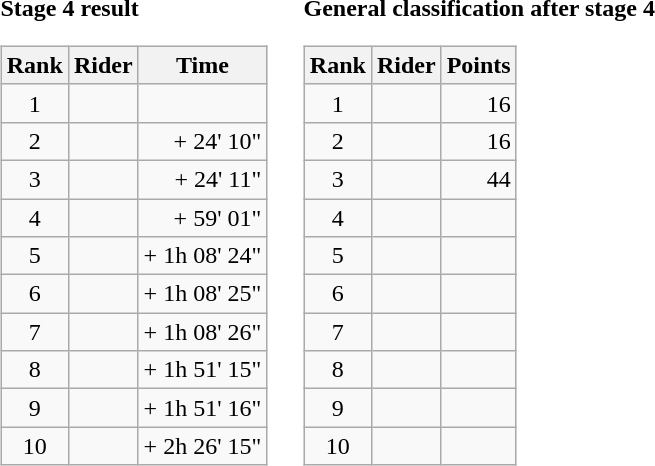<table>
<tr>
<td><strong>Stage 4 result</strong><br><table class="wikitable">
<tr>
<th scope="col">Rank</th>
<th scope="col">Rider</th>
<th scope="col">Time</th>
</tr>
<tr>
<td style="text-align:center;">1</td>
<td></td>
<td style="text-align:right;"></td>
</tr>
<tr>
<td style="text-align:center;">2</td>
<td></td>
<td style="text-align:right;">+ 24' 10"</td>
</tr>
<tr>
<td style="text-align:center;">3</td>
<td></td>
<td style="text-align:right;">+ 24' 11"</td>
</tr>
<tr>
<td style="text-align:center;">4</td>
<td></td>
<td style="text-align:right;">+ 59' 01"</td>
</tr>
<tr>
<td style="text-align:center;">5</td>
<td></td>
<td style="text-align:right;">+ 1h 08' 24"</td>
</tr>
<tr>
<td style="text-align:center;">6</td>
<td></td>
<td style="text-align:right;">+ 1h 08' 25"</td>
</tr>
<tr>
<td style="text-align:center;">7</td>
<td></td>
<td style="text-align:right;">+ 1h 08' 26"</td>
</tr>
<tr>
<td style="text-align:center;">8</td>
<td></td>
<td style="text-align:right;">+ 1h 51' 15"</td>
</tr>
<tr>
<td style="text-align:center;">9</td>
<td></td>
<td style="text-align:right;">+ 1h 51' 16"</td>
</tr>
<tr>
<td style="text-align:center;">10</td>
<td></td>
<td style="text-align:right;">+ 2h 26' 15"</td>
</tr>
</table>
</td>
<td></td>
<td><strong>General classification after stage 4</strong><br><table class="wikitable">
<tr>
<th scope="col">Rank</th>
<th scope="col">Rider</th>
<th scope="col">Points</th>
</tr>
<tr>
<td style="text-align:center;">1</td>
<td></td>
<td style="text-align:right;">16</td>
</tr>
<tr>
<td style="text-align:center;">2</td>
<td></td>
<td style="text-align:right;">16</td>
</tr>
<tr>
<td style="text-align:center;">3</td>
<td></td>
<td style="text-align:right;">44</td>
</tr>
<tr>
<td style="text-align:center;">4</td>
<td></td>
<td></td>
</tr>
<tr>
<td style="text-align:center;">5</td>
<td></td>
<td></td>
</tr>
<tr>
<td style="text-align:center;">6</td>
<td></td>
<td></td>
</tr>
<tr>
<td style="text-align:center;">7</td>
<td></td>
<td></td>
</tr>
<tr>
<td style="text-align:center;">8</td>
<td></td>
<td></td>
</tr>
<tr>
<td style="text-align:center;">9</td>
<td></td>
<td></td>
</tr>
<tr>
<td style="text-align:center;">10</td>
<td></td>
<td></td>
</tr>
</table>
</td>
</tr>
</table>
